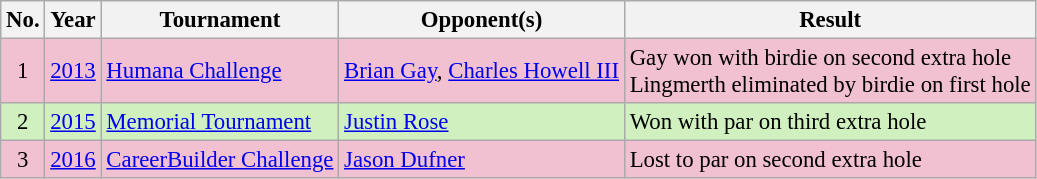<table class="wikitable" style="font-size:95%;">
<tr>
<th>No.</th>
<th>Year</th>
<th>Tournament</th>
<th>Opponent(s)</th>
<th>Result</th>
</tr>
<tr style="background:#F2C1D1;">
<td align=center>1</td>
<td><a href='#'>2013</a></td>
<td><a href='#'>Humana Challenge</a></td>
<td> <a href='#'>Brian Gay</a>,  <a href='#'>Charles Howell III</a></td>
<td>Gay won with birdie on second extra hole<br>Lingmerth eliminated by birdie on first hole</td>
</tr>
<tr style="background:#d0f0c0;">
<td align=center>2</td>
<td><a href='#'>2015</a></td>
<td><a href='#'>Memorial Tournament</a></td>
<td> <a href='#'>Justin Rose</a></td>
<td>Won with par on third extra hole</td>
</tr>
<tr style="background:#F2C1D1;">
<td align=center>3</td>
<td><a href='#'>2016</a></td>
<td><a href='#'>CareerBuilder Challenge</a></td>
<td> <a href='#'>Jason Dufner</a></td>
<td>Lost to par on second extra hole</td>
</tr>
</table>
